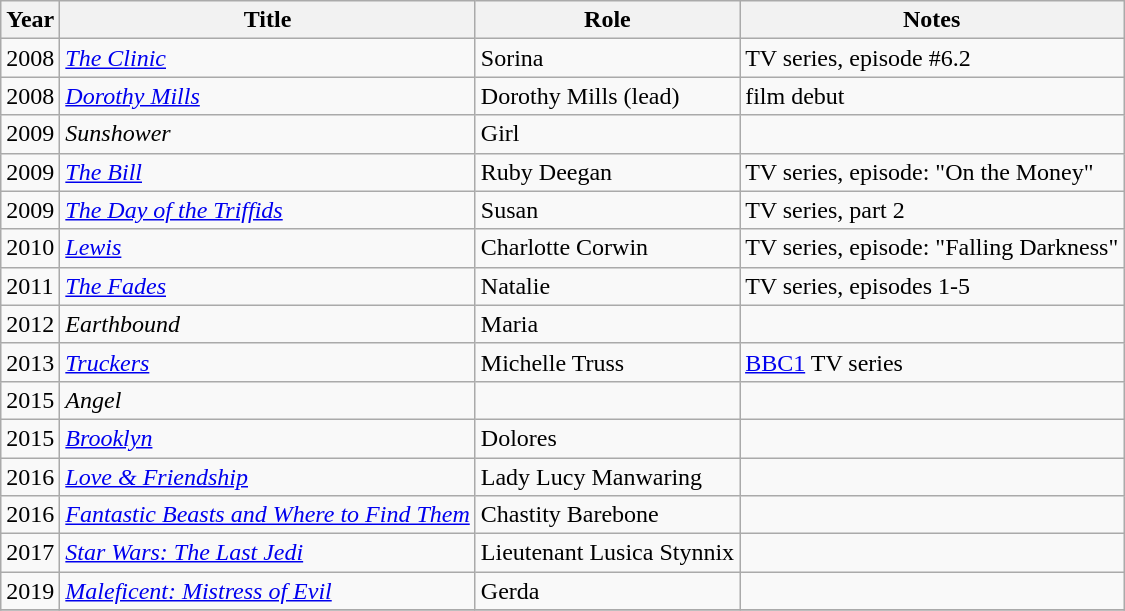<table class="wikitable sortable">
<tr>
<th>Year</th>
<th>Title</th>
<th>Role</th>
<th class="unsortable">Notes</th>
</tr>
<tr>
<td>2008</td>
<td><em><a href='#'>The Clinic</a></em></td>
<td>Sorina</td>
<td>TV series, episode #6.2</td>
</tr>
<tr>
<td>2008</td>
<td><em><a href='#'>Dorothy Mills</a></em></td>
<td>Dorothy Mills (lead)</td>
<td>film debut</td>
</tr>
<tr>
<td>2009</td>
<td><em>Sunshower</em></td>
<td>Girl</td>
<td></td>
</tr>
<tr>
<td>2009</td>
<td><em><a href='#'>The Bill</a></em></td>
<td>Ruby Deegan</td>
<td>TV series, episode: "On the Money"</td>
</tr>
<tr>
<td>2009</td>
<td><em><a href='#'>The Day of the Triffids</a></em></td>
<td>Susan</td>
<td>TV series, part 2</td>
</tr>
<tr>
<td>2010</td>
<td><em><a href='#'>Lewis</a></em></td>
<td>Charlotte Corwin</td>
<td>TV series, episode: "Falling Darkness"</td>
</tr>
<tr>
<td>2011</td>
<td><em><a href='#'>The Fades</a></em></td>
<td>Natalie</td>
<td>TV series, episodes 1-5</td>
</tr>
<tr>
<td>2012</td>
<td><em>Earthbound</em></td>
<td>Maria</td>
<td></td>
</tr>
<tr>
<td>2013</td>
<td><em><a href='#'>Truckers</a></em></td>
<td>Michelle Truss</td>
<td><a href='#'>BBC1</a> TV series</td>
</tr>
<tr>
<td>2015</td>
<td><em>Angel</em></td>
<td></td>
<td></td>
</tr>
<tr>
<td>2015</td>
<td><em><a href='#'>Brooklyn</a></em></td>
<td>Dolores</td>
<td></td>
</tr>
<tr>
<td>2016</td>
<td><em><a href='#'>Love & Friendship</a></em></td>
<td>Lady Lucy Manwaring</td>
<td></td>
</tr>
<tr>
<td>2016</td>
<td><em><a href='#'>Fantastic Beasts and Where to Find Them</a></em></td>
<td>Chastity Barebone</td>
<td></td>
</tr>
<tr>
<td>2017</td>
<td><em><a href='#'>Star Wars: The Last Jedi</a></em></td>
<td>Lieutenant Lusica Stynnix</td>
<td></td>
</tr>
<tr>
<td>2019</td>
<td><em><a href='#'>Maleficent: Mistress of Evil</a></em></td>
<td>Gerda</td>
<td></td>
</tr>
<tr>
</tr>
</table>
